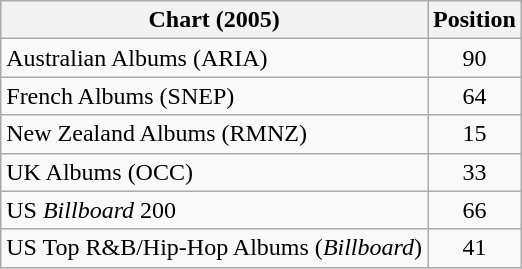<table class="wikitable sortable">
<tr>
<th>Chart (2005)</th>
<th>Position</th>
</tr>
<tr>
<td>Australian Albums (ARIA)</td>
<td style="text-align:center;">90</td>
</tr>
<tr>
<td>French Albums (SNEP)</td>
<td style="text-align:center;">64</td>
</tr>
<tr>
<td>New Zealand Albums (RMNZ)</td>
<td style="text-align:center;">15</td>
</tr>
<tr>
<td>UK Albums (OCC)</td>
<td style="text-align:center;">33</td>
</tr>
<tr>
<td>US <em>Billboard</em> 200</td>
<td style="text-align:center;">66</td>
</tr>
<tr>
<td>US Top R&B/Hip-Hop Albums (<em>Billboard</em>)</td>
<td style="text-align:center;">41</td>
</tr>
</table>
